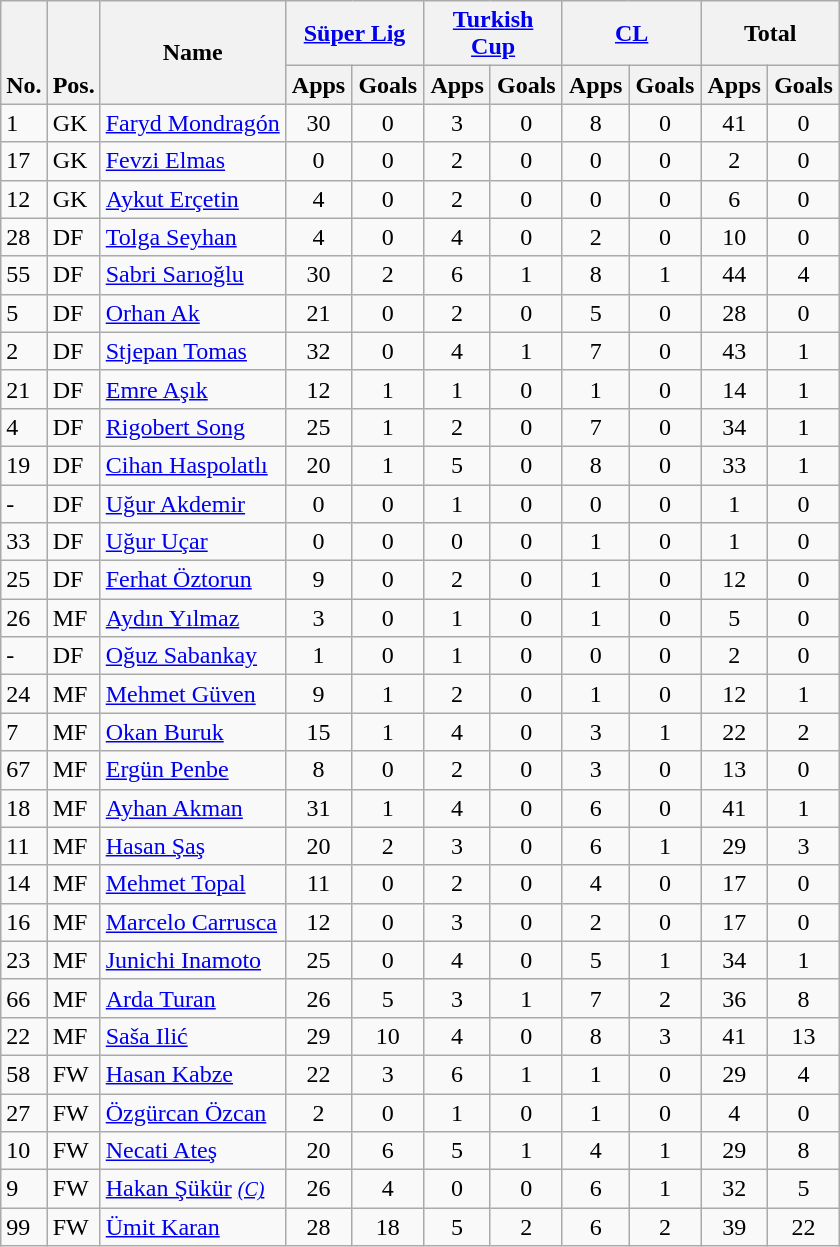<table class="wikitable sortable" style="text-align:center">
<tr>
<th rowspan="2" style="vertical-align:bottom;">No.</th>
<th rowspan="2" style="vertical-align:bottom;">Pos.</th>
<th rowspan="2">Name</th>
<th colspan="2" style="width:85px;"><a href='#'>Süper Lig</a></th>
<th colspan="2" style="width:85px;"><a href='#'>Turkish Cup</a></th>
<th colspan="2" style="width:85px;"><a href='#'>CL</a></th>
<th colspan="2" style="width:85px;">Total</th>
</tr>
<tr>
<th>Apps</th>
<th>Goals</th>
<th>Apps</th>
<th>Goals</th>
<th>Apps</th>
<th>Goals</th>
<th>Apps</th>
<th>Goals</th>
</tr>
<tr>
<td align="left">1</td>
<td align="left">GK</td>
<td align="left"> <a href='#'>Faryd Mondragón</a></td>
<td>30</td>
<td>0</td>
<td>3</td>
<td>0</td>
<td>8</td>
<td>0</td>
<td>41</td>
<td>0</td>
</tr>
<tr>
<td align="left">17</td>
<td align="left">GK</td>
<td align="left"> <a href='#'>Fevzi Elmas</a></td>
<td>0</td>
<td>0</td>
<td>2</td>
<td>0</td>
<td>0</td>
<td>0</td>
<td>2</td>
<td>0</td>
</tr>
<tr>
<td align="left">12</td>
<td align="left">GK</td>
<td align="left"> <a href='#'>Aykut Erçetin</a></td>
<td>4</td>
<td>0</td>
<td>2</td>
<td>0</td>
<td>0</td>
<td>0</td>
<td>6</td>
<td>0</td>
</tr>
<tr>
<td align="left">28</td>
<td align="left">DF</td>
<td align="left"> <a href='#'>Tolga Seyhan</a></td>
<td>4</td>
<td>0</td>
<td>4</td>
<td>0</td>
<td>2</td>
<td>0</td>
<td>10</td>
<td>0</td>
</tr>
<tr>
<td align="left">55</td>
<td align="left">DF</td>
<td align="left"> <a href='#'>Sabri Sarıoğlu</a></td>
<td>30</td>
<td>2</td>
<td>6</td>
<td>1</td>
<td>8</td>
<td>1</td>
<td>44</td>
<td>4</td>
</tr>
<tr>
<td align="left">5</td>
<td align="left">DF</td>
<td align="left"> <a href='#'>Orhan Ak</a></td>
<td>21</td>
<td>0</td>
<td>2</td>
<td>0</td>
<td>5</td>
<td>0</td>
<td>28</td>
<td>0</td>
</tr>
<tr>
<td align="left">2</td>
<td align="left">DF</td>
<td align="left"> <a href='#'>Stjepan Tomas</a></td>
<td>32</td>
<td>0</td>
<td>4</td>
<td>1</td>
<td>7</td>
<td>0</td>
<td>43</td>
<td>1</td>
</tr>
<tr>
<td align="left">21</td>
<td align="left">DF</td>
<td align="left"> <a href='#'>Emre Aşık</a></td>
<td>12</td>
<td>1</td>
<td>1</td>
<td>0</td>
<td>1</td>
<td>0</td>
<td>14</td>
<td>1</td>
</tr>
<tr>
<td align="left">4</td>
<td align="left">DF</td>
<td align="left"> <a href='#'>Rigobert Song</a></td>
<td>25</td>
<td>1</td>
<td>2</td>
<td>0</td>
<td>7</td>
<td>0</td>
<td>34</td>
<td>1</td>
</tr>
<tr>
<td align="left">19</td>
<td align="left">DF</td>
<td align="left"> <a href='#'>Cihan Haspolatlı</a></td>
<td>20</td>
<td>1</td>
<td>5</td>
<td>0</td>
<td>8</td>
<td>0</td>
<td>33</td>
<td>1</td>
</tr>
<tr>
<td align="left">-</td>
<td align="left">DF</td>
<td align="left"> <a href='#'>Uğur Akdemir</a></td>
<td>0</td>
<td>0</td>
<td>1</td>
<td>0</td>
<td>0</td>
<td>0</td>
<td>1</td>
<td>0</td>
</tr>
<tr>
<td align="left">33</td>
<td align="left">DF</td>
<td align="left"> <a href='#'>Uğur Uçar</a></td>
<td>0</td>
<td>0</td>
<td>0</td>
<td>0</td>
<td>1</td>
<td>0</td>
<td>1</td>
<td>0</td>
</tr>
<tr>
<td align="left">25</td>
<td align="left">DF</td>
<td align="left"> <a href='#'>Ferhat Öztorun</a></td>
<td>9</td>
<td>0</td>
<td>2</td>
<td>0</td>
<td>1</td>
<td>0</td>
<td>12</td>
<td>0</td>
</tr>
<tr>
<td align="left">26</td>
<td align="left">MF</td>
<td align="left"> <a href='#'>Aydın Yılmaz</a></td>
<td>3</td>
<td>0</td>
<td>1</td>
<td>0</td>
<td>1</td>
<td>0</td>
<td>5</td>
<td>0</td>
</tr>
<tr>
<td align="left">-</td>
<td align="left">DF</td>
<td align="left"> <a href='#'>Oğuz Sabankay</a></td>
<td>1</td>
<td>0</td>
<td>1</td>
<td>0</td>
<td>0</td>
<td>0</td>
<td>2</td>
<td>0</td>
</tr>
<tr>
<td align="left">24</td>
<td align="left">MF</td>
<td align="left"> <a href='#'>Mehmet Güven</a></td>
<td>9</td>
<td>1</td>
<td>2</td>
<td>0</td>
<td>1</td>
<td>0</td>
<td>12</td>
<td>1</td>
</tr>
<tr>
<td align="left">7</td>
<td align="left">MF</td>
<td align="left"> <a href='#'>Okan Buruk</a></td>
<td>15</td>
<td>1</td>
<td>4</td>
<td>0</td>
<td>3</td>
<td>1</td>
<td>22</td>
<td>2</td>
</tr>
<tr>
<td align="left">67</td>
<td align="left">MF</td>
<td align="left"> <a href='#'>Ergün Penbe</a></td>
<td>8</td>
<td>0</td>
<td>2</td>
<td>0</td>
<td>3</td>
<td>0</td>
<td>13</td>
<td>0</td>
</tr>
<tr>
<td align="left">18</td>
<td align="left">MF</td>
<td align="left"> <a href='#'>Ayhan Akman</a></td>
<td>31</td>
<td>1</td>
<td>4</td>
<td>0</td>
<td>6</td>
<td>0</td>
<td>41</td>
<td>1</td>
</tr>
<tr>
<td align="left">11</td>
<td align="left">MF</td>
<td align="left"> <a href='#'>Hasan Şaş</a></td>
<td>20</td>
<td>2</td>
<td>3</td>
<td>0</td>
<td>6</td>
<td>1</td>
<td>29</td>
<td>3</td>
</tr>
<tr>
<td align="left">14</td>
<td align="left">MF</td>
<td align="left"> <a href='#'>Mehmet Topal</a></td>
<td>11</td>
<td>0</td>
<td>2</td>
<td>0</td>
<td>4</td>
<td>0</td>
<td>17</td>
<td>0</td>
</tr>
<tr>
<td align="left">16</td>
<td align="left">MF</td>
<td align="left"> <a href='#'>Marcelo Carrusca</a></td>
<td>12</td>
<td>0</td>
<td>3</td>
<td>0</td>
<td>2</td>
<td>0</td>
<td>17</td>
<td>0</td>
</tr>
<tr>
<td align="left">23</td>
<td align="left">MF</td>
<td align="left"> <a href='#'>Junichi Inamoto</a></td>
<td>25</td>
<td>0</td>
<td>4</td>
<td>0</td>
<td>5</td>
<td>1</td>
<td>34</td>
<td>1</td>
</tr>
<tr>
<td align="left">66</td>
<td align="left">MF</td>
<td align="left"> <a href='#'>Arda Turan</a></td>
<td>26</td>
<td>5</td>
<td>3</td>
<td>1</td>
<td>7</td>
<td>2</td>
<td>36</td>
<td>8</td>
</tr>
<tr>
<td align="left">22</td>
<td align="left">MF</td>
<td align="left"> <a href='#'>Saša Ilić</a></td>
<td>29</td>
<td>10</td>
<td>4</td>
<td>0</td>
<td>8</td>
<td>3</td>
<td>41</td>
<td>13</td>
</tr>
<tr>
<td align="left">58</td>
<td align="left">FW</td>
<td align="left"> <a href='#'>Hasan Kabze</a></td>
<td>22</td>
<td>3</td>
<td>6</td>
<td>1</td>
<td>1</td>
<td>0</td>
<td>29</td>
<td>4</td>
</tr>
<tr>
<td align="left">27</td>
<td align="left">FW</td>
<td align="left"> <a href='#'>Özgürcan Özcan</a></td>
<td>2</td>
<td>0</td>
<td>1</td>
<td>0</td>
<td>1</td>
<td>0</td>
<td>4</td>
<td>0</td>
</tr>
<tr>
<td align="left">10</td>
<td align="left">FW</td>
<td align="left"> <a href='#'>Necati Ateş</a></td>
<td>20</td>
<td>6</td>
<td>5</td>
<td>1</td>
<td>4</td>
<td>1</td>
<td>29</td>
<td>8</td>
</tr>
<tr>
<td align="left">9</td>
<td align="left">FW</td>
<td align="left"> <a href='#'>Hakan Şükür</a> <small><em><a href='#'>(C)</a></em></small></td>
<td>26</td>
<td>4</td>
<td>0</td>
<td>0</td>
<td>6</td>
<td>1</td>
<td>32</td>
<td>5</td>
</tr>
<tr>
<td align="left">99</td>
<td align="left">FW</td>
<td align="left"> <a href='#'>Ümit Karan</a></td>
<td>28</td>
<td>18</td>
<td>5</td>
<td>2</td>
<td>6</td>
<td>2</td>
<td>39</td>
<td>22</td>
</tr>
</table>
